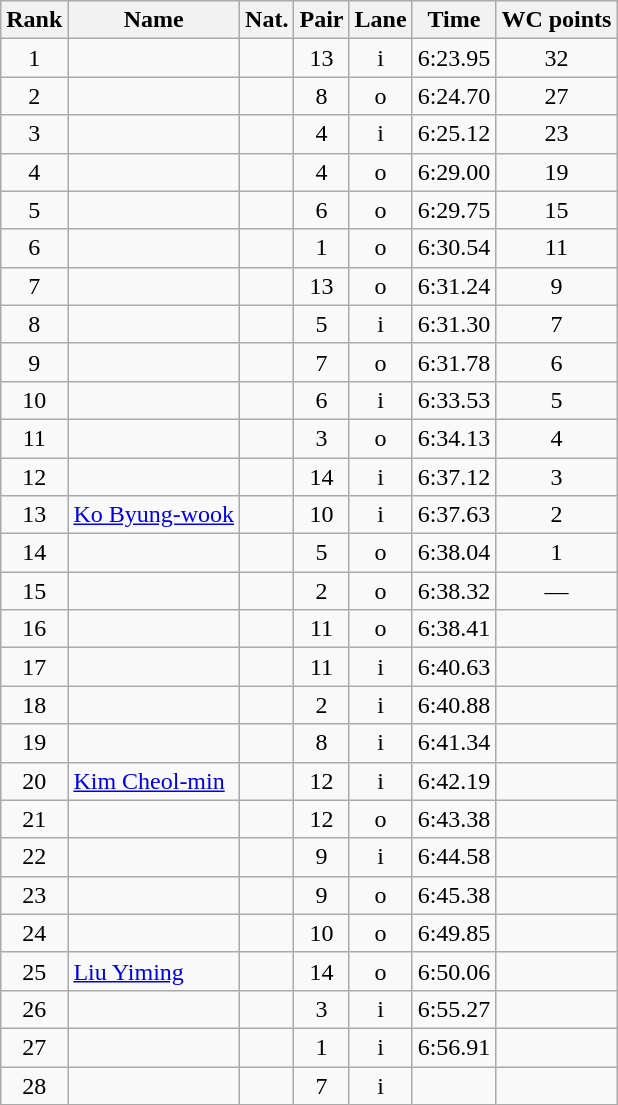<table class="wikitable sortable" style="text-align:center">
<tr>
<th>Rank</th>
<th>Name</th>
<th>Nat.</th>
<th>Pair</th>
<th>Lane</th>
<th>Time</th>
<th>WC points</th>
</tr>
<tr>
<td>1</td>
<td align=left></td>
<td></td>
<td>13</td>
<td>i</td>
<td>6:23.95</td>
<td>32</td>
</tr>
<tr>
<td>2</td>
<td align=left></td>
<td></td>
<td>8</td>
<td>o</td>
<td>6:24.70</td>
<td>27</td>
</tr>
<tr>
<td>3</td>
<td align=left></td>
<td></td>
<td>4</td>
<td>i</td>
<td>6:25.12</td>
<td>23</td>
</tr>
<tr>
<td>4</td>
<td align=left></td>
<td></td>
<td>4</td>
<td>o</td>
<td>6:29.00</td>
<td>19</td>
</tr>
<tr>
<td>5</td>
<td align=left></td>
<td></td>
<td>6</td>
<td>o</td>
<td>6:29.75</td>
<td>15</td>
</tr>
<tr>
<td>6</td>
<td align=left></td>
<td></td>
<td>1</td>
<td>o</td>
<td>6:30.54</td>
<td>11</td>
</tr>
<tr>
<td>7</td>
<td align=left></td>
<td></td>
<td>13</td>
<td>o</td>
<td>6:31.24</td>
<td>9</td>
</tr>
<tr>
<td>8</td>
<td align=left></td>
<td></td>
<td>5</td>
<td>i</td>
<td>6:31.30</td>
<td>7</td>
</tr>
<tr>
<td>9</td>
<td align=left></td>
<td></td>
<td>7</td>
<td>o</td>
<td>6:31.78</td>
<td>6</td>
</tr>
<tr>
<td>10</td>
<td align=left></td>
<td></td>
<td>6</td>
<td>i</td>
<td>6:33.53</td>
<td>5</td>
</tr>
<tr>
<td>11</td>
<td align=left></td>
<td></td>
<td>3</td>
<td>o</td>
<td>6:34.13</td>
<td>4</td>
</tr>
<tr>
<td>12</td>
<td align=left></td>
<td></td>
<td>14</td>
<td>i</td>
<td>6:37.12</td>
<td>3</td>
</tr>
<tr>
<td>13</td>
<td align=left><a href='#'>Ko Byung-wook</a></td>
<td></td>
<td>10</td>
<td>i</td>
<td>6:37.63</td>
<td>2</td>
</tr>
<tr>
<td>14</td>
<td align=left></td>
<td></td>
<td>5</td>
<td>o</td>
<td>6:38.04</td>
<td>1</td>
</tr>
<tr>
<td>15</td>
<td align=left></td>
<td></td>
<td>2</td>
<td>o</td>
<td>6:38.32</td>
<td>—</td>
</tr>
<tr>
<td>16</td>
<td align=left></td>
<td></td>
<td>11</td>
<td>o</td>
<td>6:38.41</td>
<td></td>
</tr>
<tr>
<td>17</td>
<td align=left></td>
<td></td>
<td>11</td>
<td>i</td>
<td>6:40.63</td>
<td></td>
</tr>
<tr>
<td>18</td>
<td align=left></td>
<td></td>
<td>2</td>
<td>i</td>
<td>6:40.88</td>
<td></td>
</tr>
<tr>
<td>19</td>
<td align=left></td>
<td></td>
<td>8</td>
<td>i</td>
<td>6:41.34</td>
<td></td>
</tr>
<tr>
<td>20</td>
<td align=left><a href='#'>Kim Cheol-min</a></td>
<td></td>
<td>12</td>
<td>i</td>
<td>6:42.19</td>
<td></td>
</tr>
<tr>
<td>21</td>
<td align=left></td>
<td></td>
<td>12</td>
<td>o</td>
<td>6:43.38</td>
<td></td>
</tr>
<tr>
<td>22</td>
<td align=left></td>
<td></td>
<td>9</td>
<td>i</td>
<td>6:44.58</td>
<td></td>
</tr>
<tr>
<td>23</td>
<td align=left></td>
<td></td>
<td>9</td>
<td>o</td>
<td>6:45.38</td>
<td></td>
</tr>
<tr>
<td>24</td>
<td align=left></td>
<td></td>
<td>10</td>
<td>o</td>
<td>6:49.85</td>
<td></td>
</tr>
<tr>
<td>25</td>
<td align=left><a href='#'>Liu Yiming</a></td>
<td></td>
<td>14</td>
<td>o</td>
<td>6:50.06</td>
<td></td>
</tr>
<tr>
<td>26</td>
<td align=left></td>
<td></td>
<td>3</td>
<td>i</td>
<td>6:55.27</td>
<td></td>
</tr>
<tr>
<td>27</td>
<td align=left></td>
<td></td>
<td>1</td>
<td>i</td>
<td>6:56.91</td>
<td></td>
</tr>
<tr>
<td>28</td>
<td align=left></td>
<td></td>
<td>7</td>
<td>i</td>
<td></td>
<td></td>
</tr>
</table>
